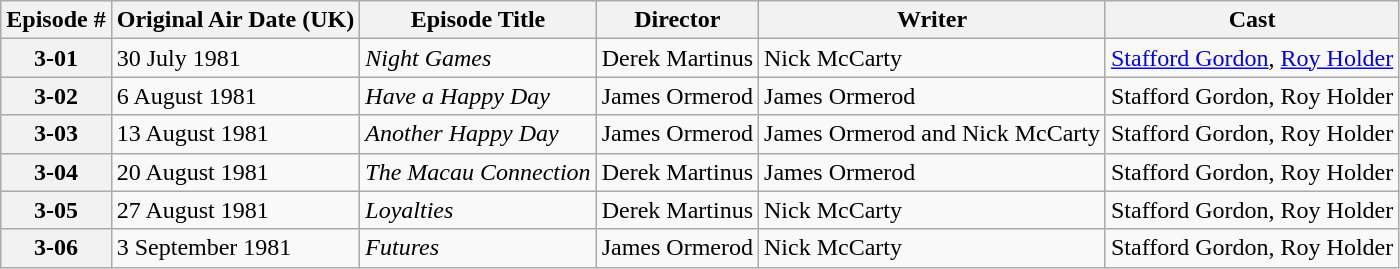<table class="wikitable">
<tr>
<th>Episode #</th>
<th>Original Air Date (UK)</th>
<th>Episode Title</th>
<th>Director</th>
<th>Writer</th>
<th>Cast</th>
</tr>
<tr>
<th align="center">3-01</th>
<td>30 July 1981</td>
<td><em>Night Games</em></td>
<td>Derek Martinus</td>
<td>Nick McCarty</td>
<td><a href='#'>Stafford Gordon</a>, <a href='#'>Roy Holder</a></td>
</tr>
<tr>
<th align="center">3-02</th>
<td>6 August 1981</td>
<td><em>Have a Happy Day</em></td>
<td>James Ormerod</td>
<td>James Ormerod</td>
<td>Stafford Gordon, Roy Holder</td>
</tr>
<tr>
<th align="center">3-03</th>
<td>13 August 1981</td>
<td><em>Another Happy Day</em></td>
<td>James Ormerod</td>
<td>James Ormerod and Nick McCarty</td>
<td>Stafford Gordon, Roy Holder</td>
</tr>
<tr>
<th align="center">3-04</th>
<td>20 August 1981</td>
<td><em>The Macau Connection</em></td>
<td>Derek Martinus</td>
<td>James Ormerod</td>
<td>Stafford Gordon, Roy Holder</td>
</tr>
<tr>
<th align="center">3-05</th>
<td>27 August 1981</td>
<td><em>Loyalties</em></td>
<td>Derek Martinus</td>
<td>Nick McCarty</td>
<td>Stafford Gordon, Roy Holder</td>
</tr>
<tr>
<th align="center">3-06</th>
<td>3 September 1981</td>
<td><em>Futures</em></td>
<td>James Ormerod</td>
<td>Nick McCarty</td>
<td>Stafford Gordon, Roy Holder</td>
</tr>
</table>
